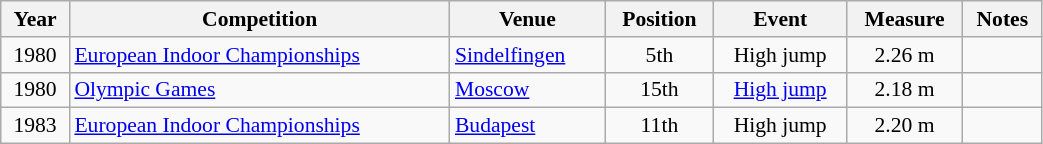<table class="wikitable" width=55% style="font-size:90%; text-align:center;">
<tr>
<th>Year</th>
<th>Competition</th>
<th>Venue</th>
<th>Position</th>
<th>Event</th>
<th>Measure</th>
<th>Notes</th>
</tr>
<tr>
<td>1980</td>
<td align=left><a href='#'>European Indoor Championships</a></td>
<td align=left> <a href='#'>Sindelfingen</a></td>
<td>5th</td>
<td>High jump</td>
<td>2.26 m</td>
<td></td>
</tr>
<tr>
<td>1980</td>
<td align=left><a href='#'>Olympic Games</a></td>
<td align=left> <a href='#'>Moscow</a></td>
<td>15th</td>
<td><a href='#'>High jump</a></td>
<td>2.18 m</td>
<td></td>
</tr>
<tr>
<td>1983</td>
<td align=left><a href='#'>European Indoor Championships</a></td>
<td align=left> <a href='#'>Budapest</a></td>
<td>11th</td>
<td>High jump</td>
<td>2.20 m</td>
<td></td>
</tr>
</table>
